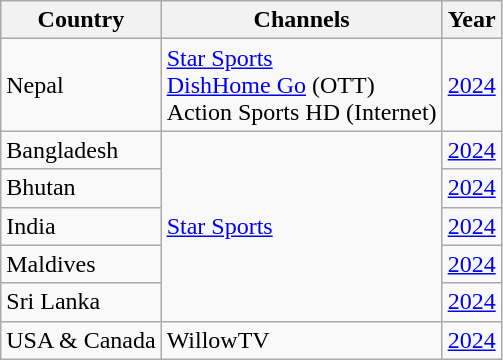<table class="wikitable">
<tr>
<th>Country</th>
<th>Channels</th>
<th>Year</th>
</tr>
<tr>
<td>Nepal</td>
<td><a href='#'>Star Sports</a> <br> <a href='#'>DishHome Go</a> (OTT) <br>Action Sports HD (Internet)</td>
<td><a href='#'>2024</a></td>
</tr>
<tr>
<td>Bangladesh</td>
<td rowspan=5><a href='#'>Star Sports</a></td>
<td><a href='#'>2024</a></td>
</tr>
<tr>
<td>Bhutan</td>
<td><a href='#'>2024</a></td>
</tr>
<tr>
<td>India</td>
<td><a href='#'>2024</a><br>
</td>
</tr>
<tr>
<td>Maldives</td>
<td><a href='#'>2024</a></td>
</tr>
<tr>
<td>Sri Lanka</td>
<td><a href='#'>2024</a></td>
</tr>
<tr>
<td>USA & Canada</td>
<td>WillowTV</td>
<td><a href='#'>2024</a></td>
</tr>
</table>
